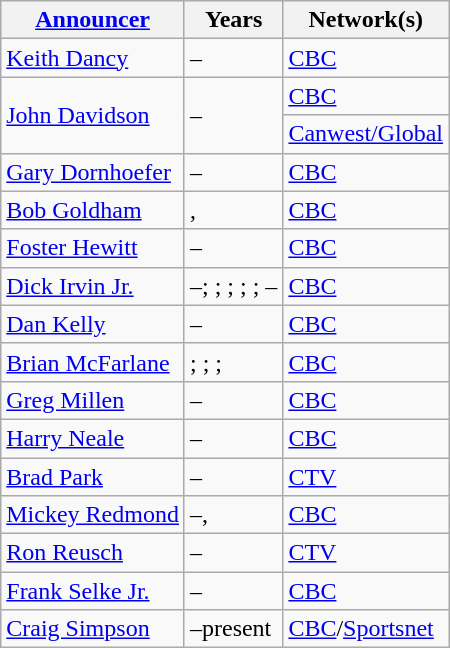<table class="wikitable">
<tr>
<th><a href='#'>Announcer</a></th>
<th>Years</th>
<th>Network(s)</th>
</tr>
<tr>
<td><a href='#'>Keith Dancy</a></td>
<td>–</td>
<td><a href='#'>CBC</a></td>
</tr>
<tr>
<td rowspan="2"><a href='#'>John Davidson</a></td>
<td rowspan="2">–</td>
<td><a href='#'>CBC</a></td>
</tr>
<tr>
<td><a href='#'>Canwest/Global</a></td>
</tr>
<tr>
<td><a href='#'>Gary Dornhoefer</a></td>
<td>–</td>
<td><a href='#'>CBC</a></td>
</tr>
<tr>
<td><a href='#'>Bob Goldham</a></td>
<td>, </td>
<td><a href='#'>CBC</a></td>
</tr>
<tr>
<td><a href='#'>Foster Hewitt</a></td>
<td>–</td>
<td><a href='#'>CBC</a></td>
</tr>
<tr>
<td><a href='#'>Dick Irvin Jr.</a></td>
<td>–; ; ; ; ; –</td>
<td><a href='#'>CBC</a></td>
</tr>
<tr>
<td><a href='#'>Dan Kelly</a></td>
<td>–</td>
<td><a href='#'>CBC</a></td>
</tr>
<tr>
<td><a href='#'>Brian McFarlane</a></td>
<td>; ; ; </td>
<td><a href='#'>CBC</a></td>
</tr>
<tr>
<td><a href='#'>Greg Millen</a></td>
<td>–</td>
<td><a href='#'>CBC</a></td>
</tr>
<tr>
<td><a href='#'>Harry Neale</a></td>
<td>–</td>
<td><a href='#'>CBC</a></td>
</tr>
<tr>
<td><a href='#'>Brad Park</a></td>
<td>–</td>
<td><a href='#'>CTV</a></td>
</tr>
<tr>
<td><a href='#'>Mickey Redmond</a></td>
<td>–, </td>
<td><a href='#'>CBC</a></td>
</tr>
<tr>
<td><a href='#'>Ron Reusch</a></td>
<td>–</td>
<td><a href='#'>CTV</a></td>
</tr>
<tr>
<td><a href='#'>Frank Selke Jr.</a></td>
<td>–</td>
<td><a href='#'>CBC</a></td>
</tr>
<tr>
<td><a href='#'>Craig Simpson</a></td>
<td>–present</td>
<td><a href='#'>CBC</a>/<a href='#'>Sportsnet</a></td>
</tr>
</table>
